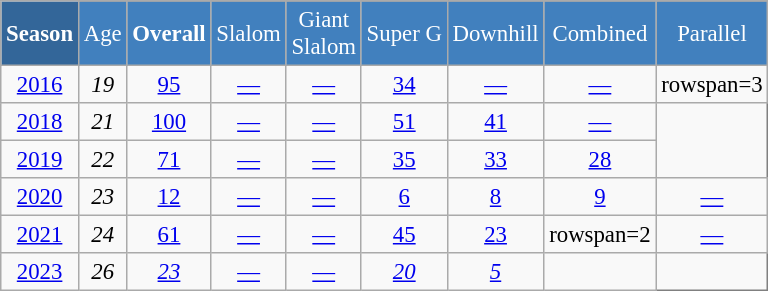<table class="wikitable"  style="font-size:95%; text-align:center; border:gray solid 1px; width:40%;">
<tr style="background:#369; color:white;">
<td rowspan="2" style="width:3%;"><strong>Season</strong></td>
</tr>
<tr style="background:#4180be; color:white;">
<td style="width:3%;">Age</td>
<td style="width:4%;"><strong>Overall</strong></td>
<td style="width:4%;">Slalom</td>
<td style="width:4%;">Giant<br>Slalom</td>
<td style="width:4%;">Super G</td>
<td style="width:4%;">Downhill</td>
<td style="width:4%;">Combined</td>
<td style="width:4%;">Parallel</td>
</tr>
<tr>
<td><a href='#'>2016</a></td>
<td><em>19</em></td>
<td><a href='#'>95</a></td>
<td><a href='#'>—</a></td>
<td><a href='#'>—</a></td>
<td><a href='#'>34</a></td>
<td><a href='#'>—</a></td>
<td><a href='#'>—</a></td>
<td>rowspan=3 </td>
</tr>
<tr>
<td><a href='#'>2018</a></td>
<td><em>21</em></td>
<td><a href='#'>100</a></td>
<td><a href='#'>—</a></td>
<td><a href='#'>—</a></td>
<td><a href='#'>51</a></td>
<td><a href='#'>41</a></td>
<td><a href='#'>—</a></td>
</tr>
<tr>
<td><a href='#'>2019</a></td>
<td><em>22</em></td>
<td><a href='#'>71</a></td>
<td><a href='#'>—</a></td>
<td><a href='#'>—</a></td>
<td><a href='#'>35</a></td>
<td><a href='#'>33</a></td>
<td><a href='#'>28</a></td>
</tr>
<tr>
<td><a href='#'>2020</a></td>
<td><em>23</em></td>
<td><a href='#'>12</a></td>
<td><a href='#'>—</a></td>
<td><a href='#'>—</a></td>
<td><a href='#'>6</a></td>
<td><a href='#'>8</a></td>
<td><a href='#'>9</a></td>
<td><a href='#'>—</a></td>
</tr>
<tr>
<td><a href='#'>2021</a></td>
<td><em>24</em></td>
<td><a href='#'>61</a></td>
<td><a href='#'>—</a></td>
<td><a href='#'>—</a></td>
<td><a href='#'>45</a></td>
<td><a href='#'>23</a></td>
<td>rowspan=2 </td>
<td><a href='#'>—</a></td>
</tr>
<tr>
<td><a href='#'>2023</a></td>
<td><em>26</em></td>
<td><em><a href='#'>23</a></em></td>
<td><a href='#'>—</a></td>
<td><a href='#'>—</a></td>
<td><em><a href='#'>20</a></em></td>
<td><em><a href='#'>5</a></em></td>
<td></td>
</tr>
</table>
